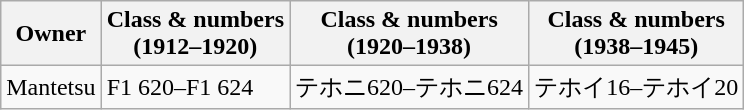<table class="wikitable">
<tr>
<th>Owner</th>
<th>Class & numbers<br>(1912–1920)</th>
<th>Class & numbers<br>(1920–1938)</th>
<th>Class & numbers<br>(1938–1945)</th>
</tr>
<tr>
<td>Mantetsu</td>
<td>F1 620–F1 624</td>
<td>テホニ620–テホニ624</td>
<td>テホイ16–テホイ20</td>
</tr>
</table>
